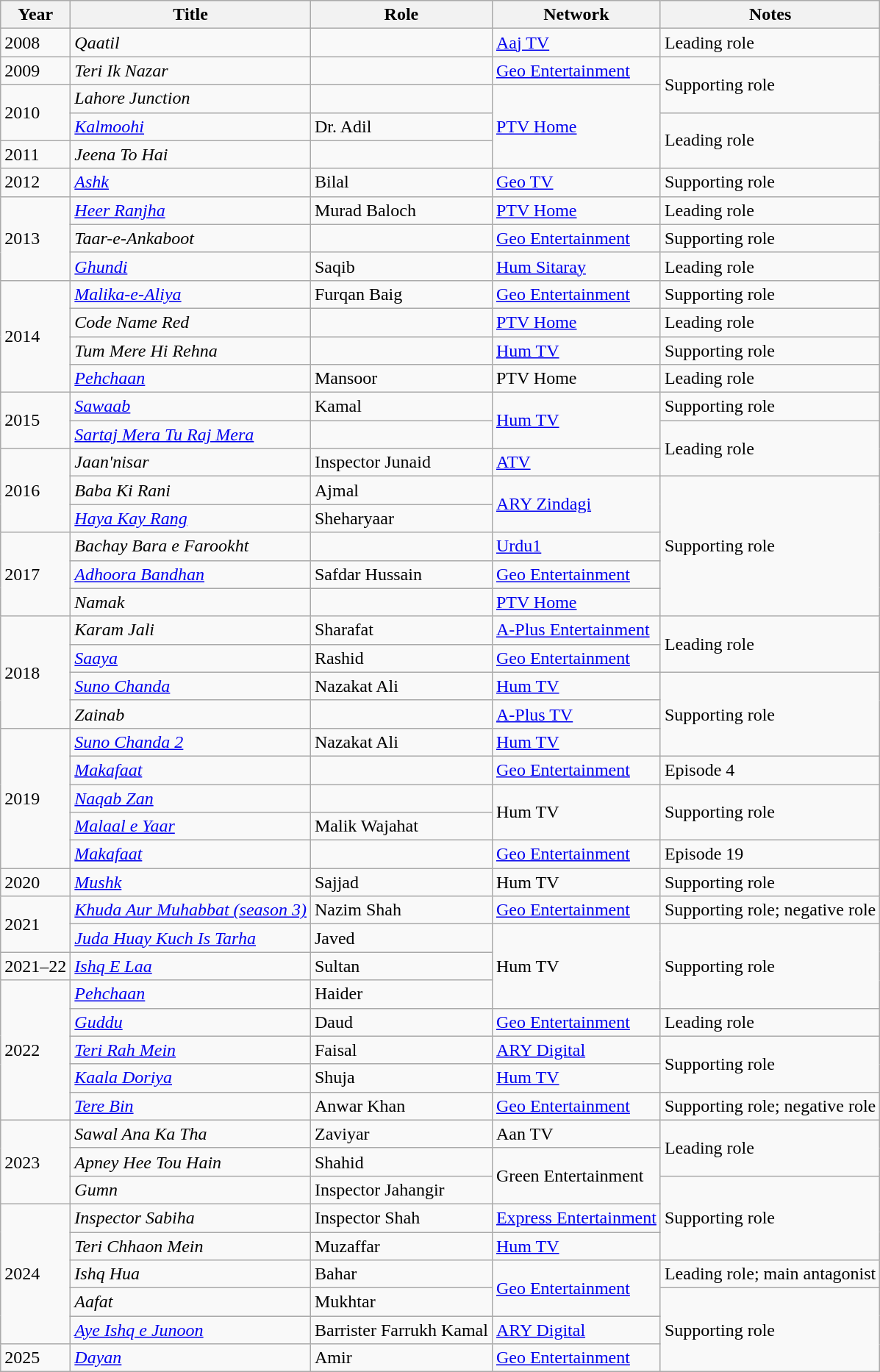<table class="wikitable sortable">
<tr>
<th>Year</th>
<th>Title</th>
<th>Role</th>
<th>Network</th>
<th>Notes</th>
</tr>
<tr>
<td>2008</td>
<td><em>Qaatil</em></td>
<td></td>
<td><a href='#'>Aaj TV</a></td>
<td>Leading role</td>
</tr>
<tr>
<td>2009</td>
<td><em>Teri Ik Nazar</em></td>
<td></td>
<td><a href='#'>Geo Entertainment</a></td>
<td rowspan="2">Supporting role</td>
</tr>
<tr>
<td rowspan="2">2010</td>
<td><em>Lahore Junction</em></td>
<td></td>
<td rowspan="3"><a href='#'>PTV Home</a></td>
</tr>
<tr>
<td><em><a href='#'>Kalmoohi</a></em></td>
<td>Dr. Adil</td>
<td rowspan="2">Leading role</td>
</tr>
<tr>
<td>2011</td>
<td><em>Jeena To Hai</em></td>
<td></td>
</tr>
<tr>
<td>2012</td>
<td><em><a href='#'>Ashk</a></em></td>
<td>Bilal</td>
<td><a href='#'>Geo TV</a></td>
<td>Supporting role</td>
</tr>
<tr>
<td rowspan="3">2013</td>
<td><em><a href='#'>Heer Ranjha</a></em></td>
<td>Murad Baloch</td>
<td><a href='#'>PTV Home</a></td>
<td>Leading role</td>
</tr>
<tr>
<td><em>Taar-e-Ankaboot</em></td>
<td></td>
<td><a href='#'>Geo Entertainment</a></td>
<td>Supporting role</td>
</tr>
<tr>
<td><em><a href='#'>Ghundi</a></em></td>
<td>Saqib</td>
<td><a href='#'>Hum Sitaray</a></td>
<td>Leading role</td>
</tr>
<tr>
<td rowspan="4">2014</td>
<td><em><a href='#'>Malika-e-Aliya</a></em></td>
<td>Furqan Baig</td>
<td><a href='#'>Geo Entertainment</a></td>
<td>Supporting role</td>
</tr>
<tr>
<td><em>Code Name Red</em></td>
<td></td>
<td><a href='#'>PTV Home</a></td>
<td>Leading role</td>
</tr>
<tr>
<td><em>Tum Mere Hi Rehna</em></td>
<td></td>
<td><a href='#'>Hum TV</a></td>
<td>Supporting role</td>
</tr>
<tr>
<td><em><a href='#'>Pehchaan</a></em></td>
<td>Mansoor</td>
<td>PTV Home</td>
<td>Leading role</td>
</tr>
<tr>
<td rowspan="2">2015</td>
<td><em><a href='#'>Sawaab</a></em></td>
<td>Kamal</td>
<td rowspan="2"><a href='#'>Hum TV</a></td>
<td>Supporting role</td>
</tr>
<tr>
<td><em><a href='#'>Sartaj Mera Tu Raj Mera</a></em></td>
<td></td>
<td rowspan="2">Leading role</td>
</tr>
<tr>
<td rowspan="3">2016</td>
<td><em>Jaan'nisar</em></td>
<td>Inspector Junaid</td>
<td><a href='#'>ATV</a></td>
</tr>
<tr>
<td><em>Baba Ki Rani</em></td>
<td>Ajmal</td>
<td rowspan="2"><a href='#'>ARY Zindagi</a></td>
<td rowspan="5">Supporting role</td>
</tr>
<tr>
<td><em><a href='#'>Haya Kay Rang</a></em></td>
<td>Sheharyaar</td>
</tr>
<tr>
<td rowspan="3">2017</td>
<td><em>Bachay Bara e Farookht</em></td>
<td></td>
<td><a href='#'>Urdu1</a></td>
</tr>
<tr>
<td><em><a href='#'>Adhoora Bandhan</a></em></td>
<td>Safdar Hussain</td>
<td><a href='#'>Geo Entertainment</a></td>
</tr>
<tr>
<td><em>Namak</em></td>
<td></td>
<td><a href='#'>PTV Home</a></td>
</tr>
<tr>
<td rowspan="4">2018</td>
<td><em>Karam Jali</em></td>
<td>Sharafat</td>
<td><a href='#'>A-Plus Entertainment</a></td>
<td rowspan="2">Leading role</td>
</tr>
<tr>
<td><em><a href='#'>Saaya</a></em></td>
<td>Rashid</td>
<td><a href='#'>Geo Entertainment</a></td>
</tr>
<tr>
<td><em><a href='#'>Suno Chanda</a></em></td>
<td>Nazakat Ali</td>
<td><a href='#'>Hum TV</a></td>
<td rowspan="3">Supporting role</td>
</tr>
<tr>
<td><em>Zainab</em></td>
<td></td>
<td><a href='#'>A-Plus TV</a></td>
</tr>
<tr>
<td rowspan="5">2019</td>
<td><em><a href='#'>Suno Chanda 2</a></em></td>
<td>Nazakat Ali</td>
<td><a href='#'>Hum TV</a></td>
</tr>
<tr>
<td><em><a href='#'>Makafaat</a></em></td>
<td></td>
<td><a href='#'>Geo Entertainment</a></td>
<td>Episode 4</td>
</tr>
<tr>
<td><em><a href='#'>Naqab Zan</a></em></td>
<td></td>
<td rowspan="2">Hum TV</td>
<td rowspan="2">Supporting role</td>
</tr>
<tr>
<td><em><a href='#'>Malaal e Yaar</a></em></td>
<td>Malik Wajahat</td>
</tr>
<tr>
<td><em><a href='#'>Makafaat</a></em></td>
<td></td>
<td><a href='#'>Geo Entertainment</a></td>
<td>Episode 19</td>
</tr>
<tr>
<td>2020</td>
<td><em><a href='#'>Mushk</a></em></td>
<td>Sajjad</td>
<td>Hum TV</td>
<td>Supporting role</td>
</tr>
<tr>
<td rowspan="2">2021</td>
<td><em><a href='#'>Khuda Aur Muhabbat (season 3)</a></em></td>
<td>Nazim Shah</td>
<td><a href='#'>Geo Entertainment</a></td>
<td>Supporting role; negative role</td>
</tr>
<tr>
<td><em><a href='#'>Juda Huay Kuch Is Tarha</a></em></td>
<td>Javed</td>
<td rowspan="3">Hum TV</td>
<td rowspan="3">Supporting role</td>
</tr>
<tr>
<td>2021–22</td>
<td><em><a href='#'>Ishq E Laa</a></em></td>
<td>Sultan</td>
</tr>
<tr>
<td rowspan="5">2022</td>
<td><em><a href='#'>Pehchaan</a></em></td>
<td>Haider</td>
</tr>
<tr>
<td><em><a href='#'>Guddu</a></em></td>
<td>Daud</td>
<td><a href='#'>Geo Entertainment</a></td>
<td>Leading role</td>
</tr>
<tr>
<td><em><a href='#'>Teri Rah Mein</a></em></td>
<td>Faisal</td>
<td><a href='#'>ARY Digital</a></td>
<td rowspan="2">Supporting role</td>
</tr>
<tr>
<td><em><a href='#'>Kaala Doriya</a></em></td>
<td>Shuja</td>
<td><a href='#'>Hum TV</a></td>
</tr>
<tr>
<td><em><a href='#'>Tere Bin</a></em></td>
<td>Anwar Khan</td>
<td><a href='#'>Geo Entertainment</a></td>
<td>Supporting role; negative role</td>
</tr>
<tr>
<td rowspan="3">2023</td>
<td><em>Sawal Ana Ka Tha</em></td>
<td>Zaviyar</td>
<td>Aan TV</td>
<td rowspan="2">Leading role</td>
</tr>
<tr>
<td><em>Apney Hee Tou Hain</em></td>
<td>Shahid</td>
<td rowspan="2">Green Entertainment</td>
</tr>
<tr>
<td><em>Gumn</em></td>
<td>Inspector Jahangir</td>
<td rowspan="3">Supporting role</td>
</tr>
<tr>
<td rowspan="5">2024</td>
<td><em>Inspector Sabiha</em></td>
<td>Inspector Shah</td>
<td><a href='#'>Express Entertainment</a></td>
</tr>
<tr>
<td><em>Teri Chhaon Mein</em></td>
<td>Muzaffar</td>
<td><a href='#'>Hum TV</a></td>
</tr>
<tr>
<td><em>Ishq Hua</em></td>
<td>Bahar</td>
<td rowspan="2"><a href='#'>Geo Entertainment</a></td>
<td>Leading role; main antagonist</td>
</tr>
<tr>
<td><em>Aafat</em></td>
<td>Mukhtar</td>
<td rowspan="3">Supporting role</td>
</tr>
<tr>
<td><em><a href='#'>Aye Ishq e Junoon</a></em></td>
<td>Barrister Farrukh Kamal</td>
<td><a href='#'>ARY Digital</a></td>
</tr>
<tr>
<td>2025</td>
<td><a href='#'><em>Dayan</em></a></td>
<td>Amir</td>
<td><a href='#'>Geo Entertainment</a></td>
</tr>
</table>
